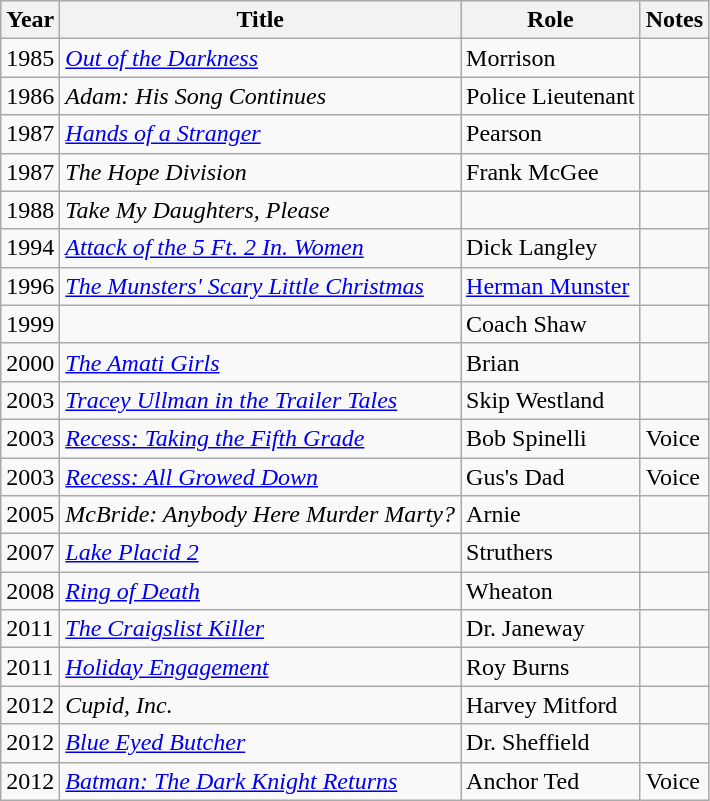<table class="wikitable">
<tr>
<th>Year</th>
<th>Title</th>
<th>Role</th>
<th>Notes</th>
</tr>
<tr>
<td>1985</td>
<td><em><a href='#'>Out of the Darkness</a></em></td>
<td>Morrison</td>
<td></td>
</tr>
<tr>
<td>1986</td>
<td><em>Adam: His Song Continues</em></td>
<td>Police Lieutenant</td>
<td></td>
</tr>
<tr>
<td>1987</td>
<td><em><a href='#'>Hands of a Stranger</a></em></td>
<td>Pearson</td>
<td></td>
</tr>
<tr>
<td>1987</td>
<td><em>The Hope Division</em></td>
<td>Frank McGee</td>
<td></td>
</tr>
<tr>
<td>1988</td>
<td><em>Take My Daughters, Please</em></td>
<td></td>
<td></td>
</tr>
<tr>
<td>1994</td>
<td><em><a href='#'>Attack of the 5 Ft. 2 In. Women</a></em></td>
<td>Dick Langley</td>
<td></td>
</tr>
<tr>
<td>1996</td>
<td><em><a href='#'>The Munsters' Scary Little Christmas</a></em></td>
<td><a href='#'>Herman Munster</a></td>
<td></td>
</tr>
<tr>
<td>1999</td>
<td><em></em></td>
<td>Coach Shaw</td>
<td></td>
</tr>
<tr>
<td>2000</td>
<td><em><a href='#'>The Amati Girls</a></em></td>
<td>Brian</td>
<td></td>
</tr>
<tr>
<td>2003</td>
<td><em><a href='#'>Tracey Ullman in the Trailer Tales</a></em></td>
<td>Skip Westland</td>
<td></td>
</tr>
<tr>
<td>2003</td>
<td><em><a href='#'>Recess: Taking the Fifth Grade</a></em></td>
<td>Bob Spinelli</td>
<td>Voice</td>
</tr>
<tr>
<td>2003</td>
<td><em><a href='#'>Recess: All Growed Down</a></em></td>
<td>Gus's Dad</td>
<td>Voice</td>
</tr>
<tr>
<td>2005</td>
<td><em>McBride: Anybody Here Murder Marty?</em></td>
<td>Arnie</td>
<td></td>
</tr>
<tr>
<td>2007</td>
<td><em><a href='#'>Lake Placid 2</a></em></td>
<td>Struthers</td>
<td></td>
</tr>
<tr>
<td>2008</td>
<td><em><a href='#'>Ring of Death</a></em></td>
<td>Wheaton</td>
<td></td>
</tr>
<tr>
<td>2011</td>
<td><em><a href='#'>The Craigslist Killer</a></em></td>
<td>Dr. Janeway</td>
<td></td>
</tr>
<tr>
<td>2011</td>
<td><em><a href='#'>Holiday Engagement</a></em></td>
<td>Roy Burns</td>
<td></td>
</tr>
<tr>
<td>2012</td>
<td><em>Cupid, Inc.</em></td>
<td>Harvey Mitford</td>
<td></td>
</tr>
<tr>
<td>2012</td>
<td><em><a href='#'>Blue Eyed Butcher</a></em></td>
<td>Dr. Sheffield</td>
<td></td>
</tr>
<tr>
<td>2012</td>
<td><em><a href='#'>Batman: The Dark Knight Returns</a></em></td>
<td>Anchor Ted</td>
<td>Voice</td>
</tr>
</table>
